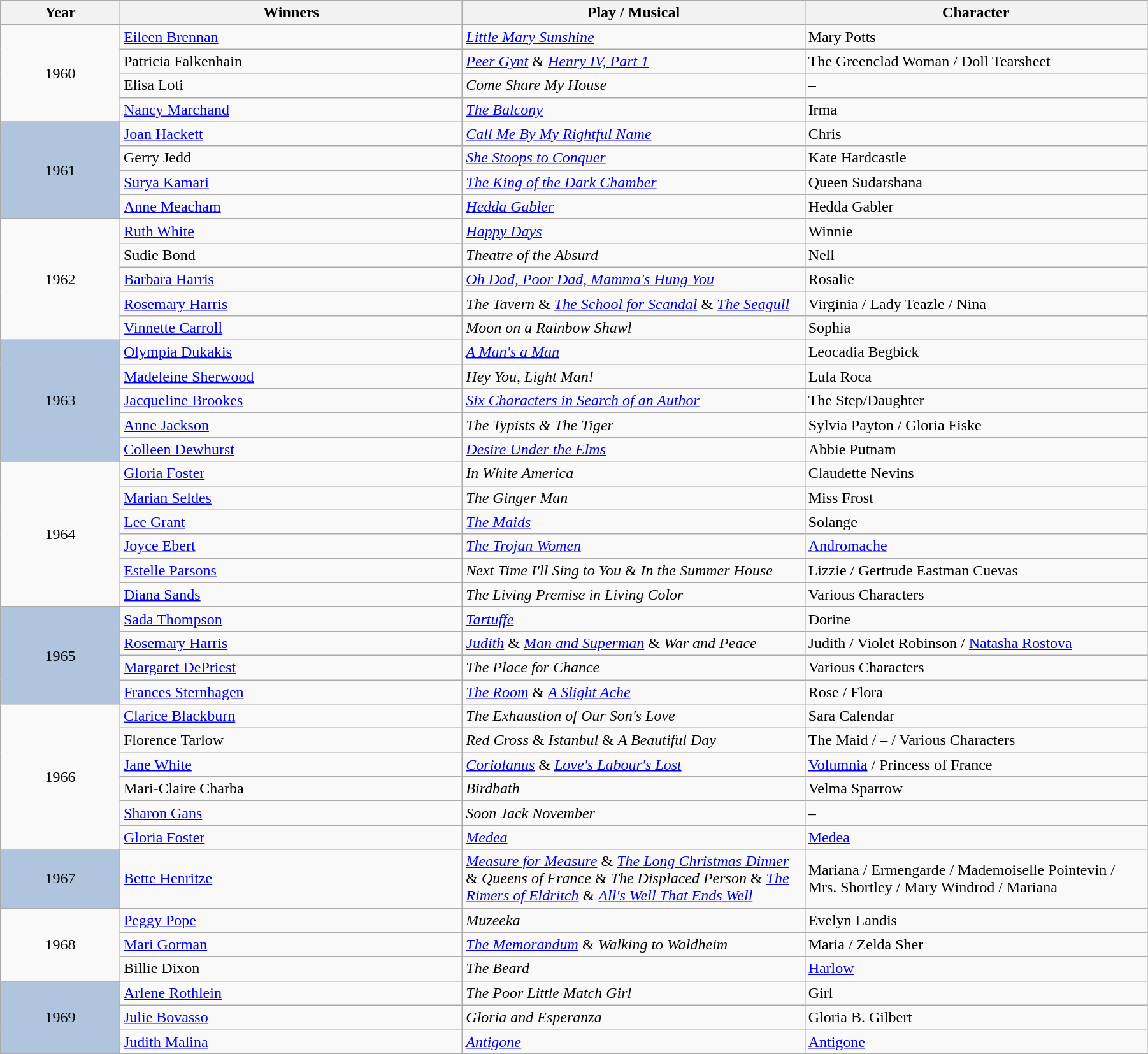<table class="wikitable" width="95%" cellpadding="5">
<tr>
<th scope=col width="100">Year</th>
<th scope=col width="300">Winners</th>
<th scope=col width="300">Play / Musical</th>
<th scope=col width="300">Character</th>
</tr>
<tr>
<td rowspan="4" style="text-align:center;">1960</td>
<td><a href='#'>Eileen Brennan</a></td>
<td><em><a href='#'>Little Mary Sunshine</a></em></td>
<td>Mary Potts</td>
</tr>
<tr>
<td>Patricia Falkenhain</td>
<td><em><a href='#'>Peer Gynt</a></em> & <em><a href='#'>Henry IV, Part 1</a></em></td>
<td>The Greenclad Woman / Doll Tearsheet</td>
</tr>
<tr>
<td>Elisa Loti</td>
<td><em>Come Share My House</em></td>
<td>–</td>
</tr>
<tr>
<td><a href='#'>Nancy Marchand</a></td>
<td><em><a href='#'>The Balcony</a></em></td>
<td>Irma</td>
</tr>
<tr>
<td rowspan="4" style="text-align:center; background:#B0C4DE;">1961</td>
<td><a href='#'>Joan Hackett</a></td>
<td><em><a href='#'>Call Me By My Rightful Name</a></em></td>
<td>Chris</td>
</tr>
<tr>
<td>Gerry Jedd</td>
<td><em><a href='#'>She Stoops to Conquer</a></em></td>
<td>Kate Hardcastle</td>
</tr>
<tr>
<td><a href='#'>Surya Kamari</a></td>
<td><em><a href='#'>The King of the Dark Chamber</a></em></td>
<td>Queen Sudarshana</td>
</tr>
<tr>
<td><a href='#'>Anne Meacham</a></td>
<td><em><a href='#'>Hedda Gabler</a></em></td>
<td>Hedda Gabler</td>
</tr>
<tr>
<td rowspan="5" style="text-align:center;">1962</td>
<td><a href='#'>Ruth White</a></td>
<td><em><a href='#'>Happy Days</a></em></td>
<td>Winnie</td>
</tr>
<tr>
<td>Sudie Bond</td>
<td><em>Theatre of the Absurd</em></td>
<td>Nell</td>
</tr>
<tr>
<td><a href='#'>Barbara Harris</a></td>
<td><em><a href='#'>Oh Dad, Poor Dad, Mamma's Hung You</a></em></td>
<td>Rosalie</td>
</tr>
<tr>
<td><a href='#'>Rosemary Harris</a></td>
<td><em>The Tavern</em> & <em><a href='#'>The School for Scandal</a></em> & <em><a href='#'>The Seagull</a></em></td>
<td>Virginia / Lady Teazle / Nina</td>
</tr>
<tr>
<td><a href='#'>Vinnette Carroll</a></td>
<td><em>Moon on a Rainbow Shawl</em></td>
<td>Sophia</td>
</tr>
<tr>
<td rowspan="5" style="text-align:center; background:#B0C4DE;">1963</td>
<td><a href='#'>Olympia Dukakis</a></td>
<td><em><a href='#'>A Man's a Man</a></em></td>
<td>Leocadia Begbick</td>
</tr>
<tr>
<td><a href='#'>Madeleine Sherwood</a></td>
<td><em>Hey You, Light Man!</em></td>
<td>Lula Roca</td>
</tr>
<tr>
<td><a href='#'>Jacqueline Brookes</a></td>
<td><em><a href='#'>Six Characters in Search of an Author</a></em></td>
<td>The Step/Daughter</td>
</tr>
<tr>
<td><a href='#'>Anne Jackson</a></td>
<td><em>The Typists & The Tiger</em></td>
<td>Sylvia Payton / Gloria Fiske</td>
</tr>
<tr>
<td><a href='#'>Colleen Dewhurst</a></td>
<td><em><a href='#'>Desire Under the Elms</a></em></td>
<td>Abbie Putnam</td>
</tr>
<tr>
<td rowspan="6" style="text-align:center;">1964</td>
<td><a href='#'>Gloria Foster</a></td>
<td><em>In White America</em></td>
<td>Claudette Nevins</td>
</tr>
<tr>
<td><a href='#'>Marian Seldes</a></td>
<td><em>The Ginger Man</em></td>
<td>Miss Frost</td>
</tr>
<tr>
<td><a href='#'>Lee Grant</a></td>
<td><em><a href='#'>The Maids</a></em></td>
<td>Solange</td>
</tr>
<tr>
<td><a href='#'>Joyce Ebert</a></td>
<td><em><a href='#'>The Trojan Women</a></em></td>
<td><a href='#'>Andromache</a></td>
</tr>
<tr>
<td><a href='#'>Estelle Parsons</a></td>
<td><em>Next Time I'll Sing to You</em> & <em>In the Summer House</em></td>
<td>Lizzie / Gertrude Eastman Cuevas</td>
</tr>
<tr>
<td><a href='#'>Diana Sands</a></td>
<td><em>The Living Premise in Living Color</em></td>
<td>Various Characters</td>
</tr>
<tr>
<td rowspan="4" style="text-align:center; background:#B0C4DE;">1965</td>
<td><a href='#'>Sada Thompson</a></td>
<td><em><a href='#'>Tartuffe</a></em></td>
<td>Dorine</td>
</tr>
<tr>
<td><a href='#'>Rosemary Harris</a></td>
<td><em><a href='#'>Judith</a></em> & <em><a href='#'>Man and Superman</a></em> & <em>War and Peace</em></td>
<td>Judith / Violet Robinson / <a href='#'>Natasha Rostova</a></td>
</tr>
<tr>
<td><a href='#'>Margaret DePriest</a></td>
<td><em>The Place for Chance</em></td>
<td>Various Characters</td>
</tr>
<tr>
<td><a href='#'>Frances Sternhagen</a></td>
<td><em><a href='#'>The Room</a></em> & <em><a href='#'>A Slight Ache</a></em></td>
<td>Rose / Flora</td>
</tr>
<tr>
<td rowspan="6" style="text-align:center;">1966</td>
<td><a href='#'>Clarice Blackburn</a></td>
<td><em>The Exhaustion of Our Son's Love</em></td>
<td>Sara Calendar</td>
</tr>
<tr>
<td>Florence Tarlow</td>
<td><em>Red Cross</em> & <em>Istanbul</em> & <em>A Beautiful Day</em></td>
<td>The Maid / –  / Various Characters</td>
</tr>
<tr>
<td><a href='#'>Jane White</a></td>
<td><em><a href='#'>Coriolanus</a></em> & <em><a href='#'>Love's Labour's Lost</a></em></td>
<td><a href='#'>Volumnia</a> / Princess of France</td>
</tr>
<tr>
<td>Mari-Claire Charba</td>
<td><em>Birdbath</em></td>
<td>Velma Sparrow</td>
</tr>
<tr>
<td><a href='#'>Sharon Gans</a></td>
<td><em>Soon Jack November</em></td>
<td>–</td>
</tr>
<tr>
<td><a href='#'>Gloria Foster</a></td>
<td><em><a href='#'>Medea</a></em></td>
<td><a href='#'>Medea</a></td>
</tr>
<tr>
<td rowspan="1" style="text-align:center; background:#B0C4DE;">1967</td>
<td><a href='#'>Bette Henritze</a></td>
<td><em><a href='#'>Measure for Measure</a></em> & <em><a href='#'>The Long Christmas Dinner</a></em> & <em>Queens of France</em> & <em>The Displaced Person</em> & <em><a href='#'>The Rimers of Eldritch</a></em> & <em><a href='#'>All's Well That Ends Well</a></em></td>
<td>Mariana / Ermengarde /  Mademoiselle Pointevin / Mrs. Shortley / Mary Windrod / Mariana</td>
</tr>
<tr>
<td rowspan="3" style="text-align:center;">1968</td>
<td><a href='#'>Peggy Pope</a></td>
<td><em>Muzeeka</em></td>
<td>Evelyn Landis</td>
</tr>
<tr>
<td><a href='#'>Mari Gorman</a></td>
<td><em><a href='#'>The Memorandum</a></em> & <em>Walking to Waldheim</em></td>
<td>Maria / Zelda Sher</td>
</tr>
<tr>
<td>Billie Dixon</td>
<td><em>The Beard</em></td>
<td><a href='#'>Harlow</a></td>
</tr>
<tr>
<td rowspan="3" style="text-align:center; background:#B0C4DE;">1969</td>
<td><a href='#'>Arlene Rothlein</a></td>
<td><em>The Poor Little Match Girl</em></td>
<td>Girl</td>
</tr>
<tr>
<td><a href='#'>Julie Bovasso</a></td>
<td><em>Gloria and Esperanza</em></td>
<td>Gloria B. Gilbert</td>
</tr>
<tr>
<td><a href='#'>Judith Malina</a></td>
<td><em><a href='#'>Antigone</a></em></td>
<td><a href='#'>Antigone</a></td>
</tr>
</table>
